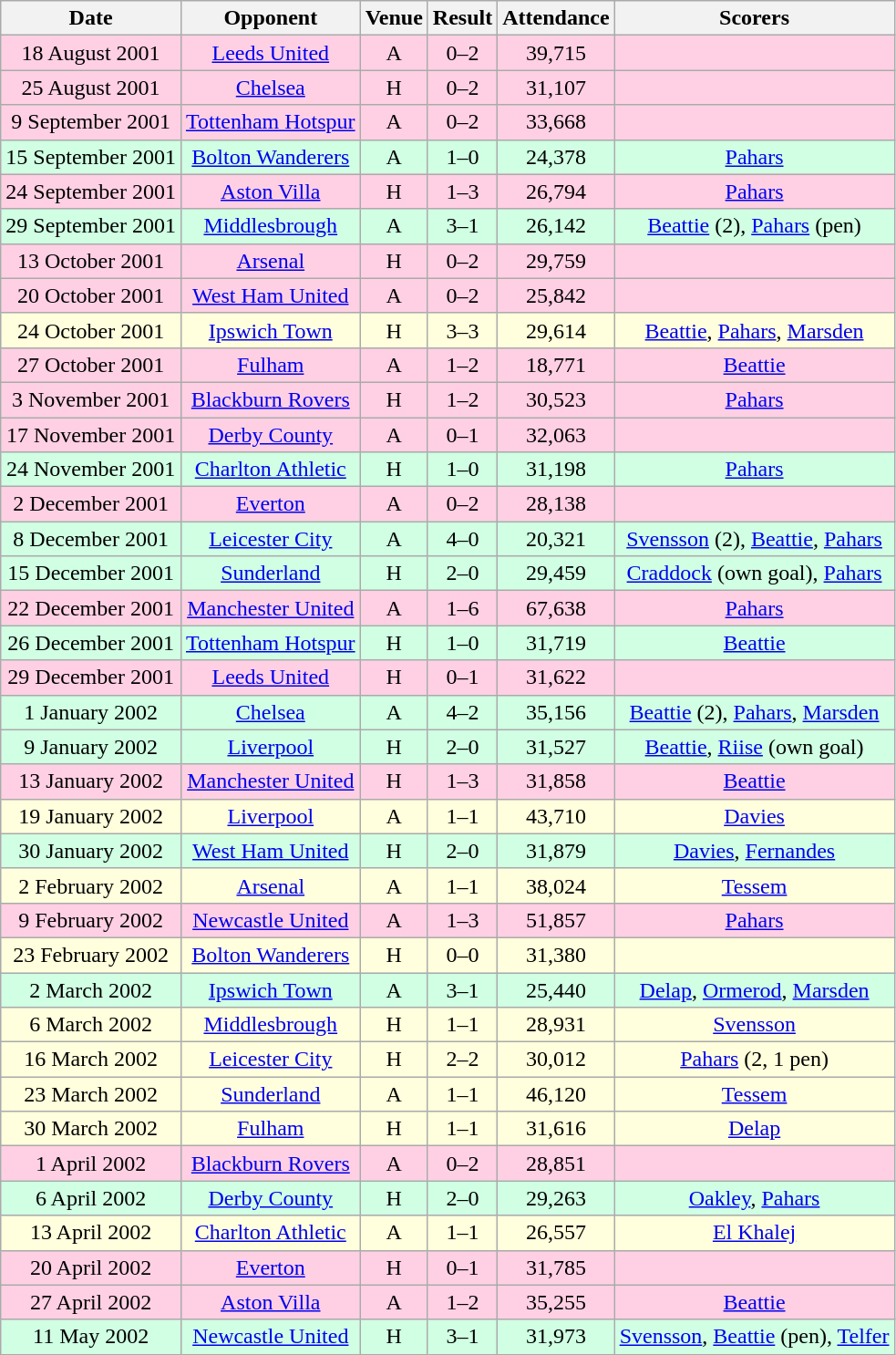<table class="wikitable sortable" style="font-size:100%; text-align:center">
<tr>
<th>Date</th>
<th>Opponent</th>
<th>Venue</th>
<th>Result</th>
<th>Attendance</th>
<th>Scorers</th>
</tr>
<tr style="background-color: #ffd0e3;">
<td>18 August 2001</td>
<td><a href='#'>Leeds United</a></td>
<td>A</td>
<td>0–2</td>
<td>39,715</td>
<td></td>
</tr>
<tr style="background-color: #ffd0e3;">
<td>25 August 2001</td>
<td><a href='#'>Chelsea</a></td>
<td>H</td>
<td>0–2</td>
<td>31,107</td>
<td></td>
</tr>
<tr style="background-color: #ffd0e3;">
<td>9 September 2001</td>
<td><a href='#'>Tottenham Hotspur</a></td>
<td>A</td>
<td>0–2</td>
<td>33,668</td>
<td></td>
</tr>
<tr style="background-color: #d0ffe3;">
<td>15 September 2001</td>
<td><a href='#'>Bolton Wanderers</a></td>
<td>A</td>
<td>1–0</td>
<td>24,378</td>
<td><a href='#'>Pahars</a></td>
</tr>
<tr style="background-color: #ffd0e3;">
<td>24 September 2001</td>
<td><a href='#'>Aston Villa</a></td>
<td>H</td>
<td>1–3</td>
<td>26,794</td>
<td><a href='#'>Pahars</a></td>
</tr>
<tr style="background-color: #d0ffe3;">
<td>29 September 2001</td>
<td><a href='#'>Middlesbrough</a></td>
<td>A</td>
<td>3–1</td>
<td>26,142</td>
<td><a href='#'>Beattie</a> (2), <a href='#'>Pahars</a> (pen)</td>
</tr>
<tr style="background-color: #ffd0e3;">
<td>13 October 2001</td>
<td><a href='#'>Arsenal</a></td>
<td>H</td>
<td>0–2</td>
<td>29,759</td>
<td></td>
</tr>
<tr style="background-color: #ffd0e3;">
<td>20 October 2001</td>
<td><a href='#'>West Ham United</a></td>
<td>A</td>
<td>0–2</td>
<td>25,842</td>
<td></td>
</tr>
<tr style="background-color: #ffffdd;">
<td>24 October 2001</td>
<td><a href='#'>Ipswich Town</a></td>
<td>H</td>
<td>3–3</td>
<td>29,614</td>
<td><a href='#'>Beattie</a>, <a href='#'>Pahars</a>, <a href='#'>Marsden</a></td>
</tr>
<tr style="background-color: #ffd0e3;">
<td>27 October 2001</td>
<td><a href='#'>Fulham</a></td>
<td>A</td>
<td>1–2</td>
<td>18,771</td>
<td><a href='#'>Beattie</a></td>
</tr>
<tr style="background-color: #ffd0e3;">
<td>3 November 2001</td>
<td><a href='#'>Blackburn Rovers</a></td>
<td>H</td>
<td>1–2</td>
<td>30,523</td>
<td><a href='#'>Pahars</a></td>
</tr>
<tr style="background-color: #ffd0e3;">
<td>17 November 2001</td>
<td><a href='#'>Derby County</a></td>
<td>A</td>
<td>0–1</td>
<td>32,063</td>
<td></td>
</tr>
<tr style="background-color: #d0ffe3;">
<td>24 November 2001</td>
<td><a href='#'>Charlton Athletic</a></td>
<td>H</td>
<td>1–0</td>
<td>31,198</td>
<td><a href='#'>Pahars</a></td>
</tr>
<tr style="background-color: #ffd0e3;">
<td>2 December 2001</td>
<td><a href='#'>Everton</a></td>
<td>A</td>
<td>0–2</td>
<td>28,138</td>
<td></td>
</tr>
<tr style="background-color: #d0ffe3;">
<td>8 December 2001</td>
<td><a href='#'>Leicester City</a></td>
<td>A</td>
<td>4–0</td>
<td>20,321</td>
<td><a href='#'>Svensson</a> (2), <a href='#'>Beattie</a>, <a href='#'>Pahars</a></td>
</tr>
<tr style="background-color: #d0ffe3;">
<td>15 December 2001</td>
<td><a href='#'>Sunderland</a></td>
<td>H</td>
<td>2–0</td>
<td>29,459</td>
<td><a href='#'>Craddock</a> (own goal), <a href='#'>Pahars</a></td>
</tr>
<tr style="background-color: #ffd0e3;">
<td>22 December 2001</td>
<td><a href='#'>Manchester United</a></td>
<td>A</td>
<td>1–6</td>
<td>67,638</td>
<td><a href='#'>Pahars</a></td>
</tr>
<tr style="background-color: #d0ffe3;">
<td>26 December 2001</td>
<td><a href='#'>Tottenham Hotspur</a></td>
<td>H</td>
<td>1–0</td>
<td>31,719</td>
<td><a href='#'>Beattie</a></td>
</tr>
<tr style="background-color: #ffd0e3;">
<td>29 December 2001</td>
<td><a href='#'>Leeds United</a></td>
<td>H</td>
<td>0–1</td>
<td>31,622</td>
<td></td>
</tr>
<tr style="background-color: #d0ffe3;">
<td>1 January 2002</td>
<td><a href='#'>Chelsea</a></td>
<td>A</td>
<td>4–2</td>
<td>35,156</td>
<td><a href='#'>Beattie</a> (2), <a href='#'>Pahars</a>, <a href='#'>Marsden</a></td>
</tr>
<tr style="background-color: #d0ffe3;">
<td>9 January 2002</td>
<td><a href='#'>Liverpool</a></td>
<td>H</td>
<td>2–0</td>
<td>31,527</td>
<td><a href='#'>Beattie</a>, <a href='#'>Riise</a> (own goal)</td>
</tr>
<tr style="background-color: #ffd0e3;">
<td>13 January 2002</td>
<td><a href='#'>Manchester United</a></td>
<td>H</td>
<td>1–3</td>
<td>31,858</td>
<td><a href='#'>Beattie</a></td>
</tr>
<tr style="background-color: #ffffdd;">
<td>19 January 2002</td>
<td><a href='#'>Liverpool</a></td>
<td>A</td>
<td>1–1</td>
<td>43,710</td>
<td><a href='#'>Davies</a></td>
</tr>
<tr style="background-color: #d0ffe3;">
<td>30 January 2002</td>
<td><a href='#'>West Ham United</a></td>
<td>H</td>
<td>2–0</td>
<td>31,879</td>
<td><a href='#'>Davies</a>, <a href='#'>Fernandes</a></td>
</tr>
<tr style="background-color: #ffffdd;">
<td>2 February 2002</td>
<td><a href='#'>Arsenal</a></td>
<td>A</td>
<td>1–1</td>
<td>38,024</td>
<td><a href='#'>Tessem</a></td>
</tr>
<tr style="background-color: #ffd0e3;">
<td>9 February 2002</td>
<td><a href='#'>Newcastle United</a></td>
<td>A</td>
<td>1–3</td>
<td>51,857</td>
<td><a href='#'>Pahars</a></td>
</tr>
<tr style="background-color: #ffffdd;">
<td>23 February 2002</td>
<td><a href='#'>Bolton Wanderers</a></td>
<td>H</td>
<td>0–0</td>
<td>31,380</td>
<td></td>
</tr>
<tr style="background-color: #d0ffe3;">
<td>2 March 2002</td>
<td><a href='#'>Ipswich Town</a></td>
<td>A</td>
<td>3–1</td>
<td>25,440</td>
<td><a href='#'>Delap</a>, <a href='#'>Ormerod</a>, <a href='#'>Marsden</a></td>
</tr>
<tr style="background-color: #ffffdd;">
<td>6 March 2002</td>
<td><a href='#'>Middlesbrough</a></td>
<td>H</td>
<td>1–1</td>
<td>28,931</td>
<td><a href='#'>Svensson</a></td>
</tr>
<tr style="background-color: #ffffdd;">
<td>16 March 2002</td>
<td><a href='#'>Leicester City</a></td>
<td>H</td>
<td>2–2</td>
<td>30,012</td>
<td><a href='#'>Pahars</a> (2, 1 pen)</td>
</tr>
<tr style="background-color: #ffffdd;">
<td>23 March 2002</td>
<td><a href='#'>Sunderland</a></td>
<td>A</td>
<td>1–1</td>
<td>46,120</td>
<td><a href='#'>Tessem</a></td>
</tr>
<tr style="background-color: #ffffdd;">
<td>30 March 2002</td>
<td><a href='#'>Fulham</a></td>
<td>H</td>
<td>1–1</td>
<td>31,616</td>
<td><a href='#'>Delap</a></td>
</tr>
<tr style="background-color: #ffd0e3;">
<td>1 April 2002</td>
<td><a href='#'>Blackburn Rovers</a></td>
<td>A</td>
<td>0–2</td>
<td>28,851</td>
<td></td>
</tr>
<tr style="background-color: #d0ffe3;">
<td>6 April 2002</td>
<td><a href='#'>Derby County</a></td>
<td>H</td>
<td>2–0</td>
<td>29,263</td>
<td><a href='#'>Oakley</a>, <a href='#'>Pahars</a></td>
</tr>
<tr style="background-color: #ffffdd;">
<td>13 April 2002</td>
<td><a href='#'>Charlton Athletic</a></td>
<td>A</td>
<td>1–1</td>
<td>26,557</td>
<td><a href='#'>El Khalej</a></td>
</tr>
<tr style="background-color: #ffd0e3;">
<td>20 April 2002</td>
<td><a href='#'>Everton</a></td>
<td>H</td>
<td>0–1</td>
<td>31,785</td>
<td></td>
</tr>
<tr style="background-color: #ffd0e3;">
<td>27 April 2002</td>
<td><a href='#'>Aston Villa</a></td>
<td>A</td>
<td>1–2</td>
<td>35,255</td>
<td><a href='#'>Beattie</a></td>
</tr>
<tr style="background-color: #d0ffe3;">
<td>11 May 2002</td>
<td><a href='#'>Newcastle United</a></td>
<td>H</td>
<td>3–1</td>
<td>31,973</td>
<td><a href='#'>Svensson</a>, <a href='#'>Beattie</a> (pen), <a href='#'>Telfer</a></td>
</tr>
</table>
